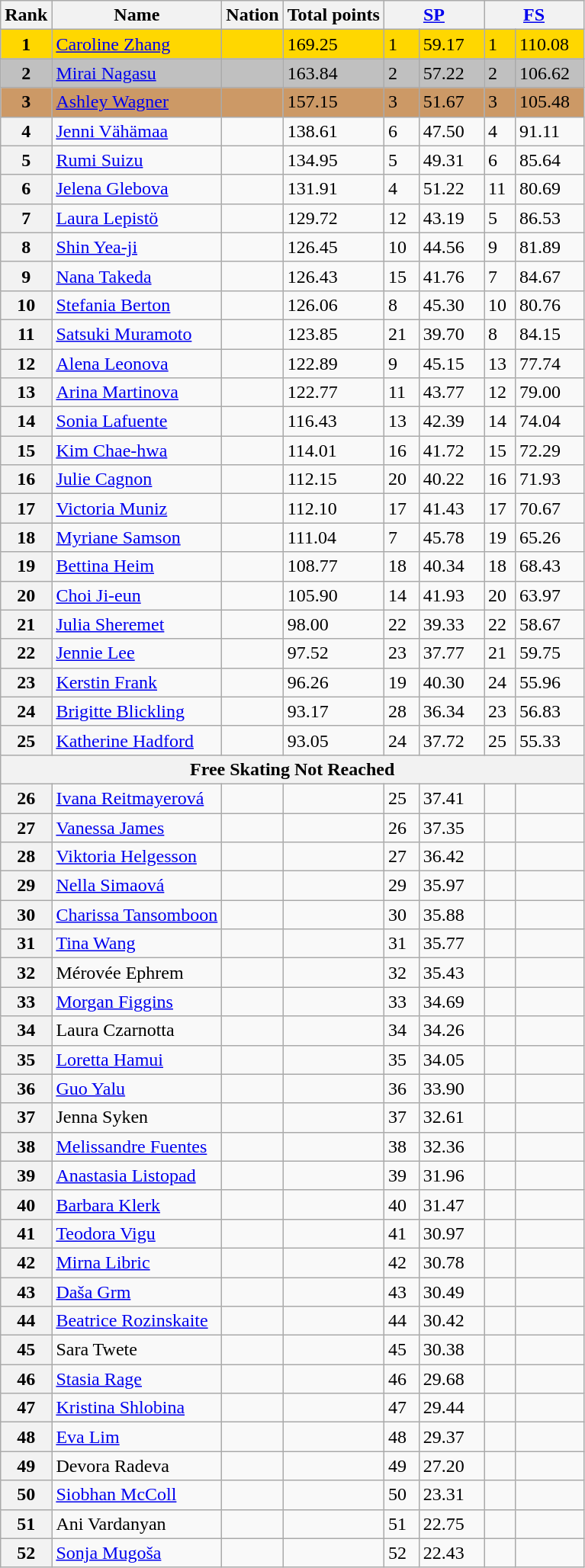<table class="wikitable">
<tr>
<th>Rank</th>
<th>Name</th>
<th>Nation</th>
<th>Total points</th>
<th colspan="2" width="80px"><a href='#'>SP</a></th>
<th colspan="2" width="80px"><a href='#'>FS</a></th>
</tr>
<tr bgcolor=gold>
<td align=center><strong>1</strong></td>
<td><a href='#'>Caroline Zhang</a></td>
<td></td>
<td>169.25</td>
<td>1</td>
<td>59.17</td>
<td>1</td>
<td>110.08</td>
</tr>
<tr bgcolor=silver>
<td align=center><strong>2</strong></td>
<td><a href='#'>Mirai Nagasu</a></td>
<td></td>
<td>163.84</td>
<td>2</td>
<td>57.22</td>
<td>2</td>
<td>106.62</td>
</tr>
<tr bgcolor=cc9966>
<td align=center><strong>3</strong></td>
<td><a href='#'>Ashley Wagner</a></td>
<td></td>
<td>157.15</td>
<td>3</td>
<td>51.67</td>
<td>3</td>
<td>105.48</td>
</tr>
<tr>
<th>4</th>
<td><a href='#'>Jenni Vähämaa</a></td>
<td></td>
<td>138.61</td>
<td>6</td>
<td>47.50</td>
<td>4</td>
<td>91.11</td>
</tr>
<tr>
<th>5</th>
<td><a href='#'>Rumi Suizu</a></td>
<td></td>
<td>134.95</td>
<td>5</td>
<td>49.31</td>
<td>6</td>
<td>85.64</td>
</tr>
<tr>
<th>6</th>
<td><a href='#'>Jelena Glebova</a></td>
<td></td>
<td>131.91</td>
<td>4</td>
<td>51.22</td>
<td>11</td>
<td>80.69</td>
</tr>
<tr>
<th>7</th>
<td><a href='#'>Laura Lepistö</a></td>
<td></td>
<td>129.72</td>
<td>12</td>
<td>43.19</td>
<td>5</td>
<td>86.53</td>
</tr>
<tr>
<th>8</th>
<td><a href='#'>Shin Yea-ji</a></td>
<td></td>
<td>126.45</td>
<td>10</td>
<td>44.56</td>
<td>9</td>
<td>81.89</td>
</tr>
<tr>
<th>9</th>
<td><a href='#'>Nana Takeda</a></td>
<td></td>
<td>126.43</td>
<td>15</td>
<td>41.76</td>
<td>7</td>
<td>84.67</td>
</tr>
<tr>
<th>10</th>
<td><a href='#'>Stefania Berton</a></td>
<td></td>
<td>126.06</td>
<td>8</td>
<td>45.30</td>
<td>10</td>
<td>80.76</td>
</tr>
<tr>
<th>11</th>
<td><a href='#'>Satsuki Muramoto</a></td>
<td></td>
<td>123.85</td>
<td>21</td>
<td>39.70</td>
<td>8</td>
<td>84.15</td>
</tr>
<tr>
<th>12</th>
<td><a href='#'>Alena Leonova</a></td>
<td></td>
<td>122.89</td>
<td>9</td>
<td>45.15</td>
<td>13</td>
<td>77.74</td>
</tr>
<tr>
<th>13</th>
<td><a href='#'>Arina Martinova</a></td>
<td></td>
<td>122.77</td>
<td>11</td>
<td>43.77</td>
<td>12</td>
<td>79.00</td>
</tr>
<tr>
<th>14</th>
<td><a href='#'>Sonia Lafuente</a></td>
<td></td>
<td>116.43</td>
<td>13</td>
<td>42.39</td>
<td>14</td>
<td>74.04</td>
</tr>
<tr>
<th>15</th>
<td><a href='#'>Kim Chae-hwa</a></td>
<td></td>
<td>114.01</td>
<td>16</td>
<td>41.72</td>
<td>15</td>
<td>72.29</td>
</tr>
<tr>
<th>16</th>
<td><a href='#'>Julie Cagnon</a></td>
<td></td>
<td>112.15</td>
<td>20</td>
<td>40.22</td>
<td>16</td>
<td>71.93</td>
</tr>
<tr>
<th>17</th>
<td><a href='#'>Victoria Muniz</a></td>
<td></td>
<td>112.10</td>
<td>17</td>
<td>41.43</td>
<td>17</td>
<td>70.67</td>
</tr>
<tr>
<th>18</th>
<td><a href='#'>Myriane Samson</a></td>
<td></td>
<td>111.04</td>
<td>7</td>
<td>45.78</td>
<td>19</td>
<td>65.26</td>
</tr>
<tr>
<th>19</th>
<td><a href='#'>Bettina Heim</a></td>
<td></td>
<td>108.77</td>
<td>18</td>
<td>40.34</td>
<td>18</td>
<td>68.43</td>
</tr>
<tr>
<th>20</th>
<td><a href='#'>Choi Ji-eun</a></td>
<td></td>
<td>105.90</td>
<td>14</td>
<td>41.93</td>
<td>20</td>
<td>63.97</td>
</tr>
<tr>
<th>21</th>
<td><a href='#'>Julia Sheremet</a></td>
<td></td>
<td>98.00</td>
<td>22</td>
<td>39.33</td>
<td>22</td>
<td>58.67</td>
</tr>
<tr>
<th>22</th>
<td><a href='#'>Jennie Lee</a></td>
<td></td>
<td>97.52</td>
<td>23</td>
<td>37.77</td>
<td>21</td>
<td>59.75</td>
</tr>
<tr>
<th>23</th>
<td><a href='#'>Kerstin Frank</a></td>
<td></td>
<td>96.26</td>
<td>19</td>
<td>40.30</td>
<td>24</td>
<td>55.96</td>
</tr>
<tr>
<th>24</th>
<td><a href='#'>Brigitte Blickling</a></td>
<td></td>
<td>93.17</td>
<td>28</td>
<td>36.34</td>
<td>23</td>
<td>56.83</td>
</tr>
<tr>
<th>25</th>
<td><a href='#'>Katherine Hadford</a></td>
<td></td>
<td>93.05</td>
<td>24</td>
<td>37.72</td>
<td>25</td>
<td>55.33</td>
</tr>
<tr>
<th colspan=8>Free Skating Not Reached</th>
</tr>
<tr>
<th>26</th>
<td><a href='#'>Ivana Reitmayerová</a></td>
<td></td>
<td></td>
<td>25</td>
<td>37.41</td>
<td></td>
<td></td>
</tr>
<tr>
<th>27</th>
<td><a href='#'>Vanessa James</a></td>
<td></td>
<td></td>
<td>26</td>
<td>37.35</td>
<td></td>
<td></td>
</tr>
<tr>
<th>28</th>
<td><a href='#'>Viktoria Helgesson</a></td>
<td></td>
<td></td>
<td>27</td>
<td>36.42</td>
<td></td>
<td></td>
</tr>
<tr>
<th>29</th>
<td><a href='#'>Nella Simaová</a></td>
<td></td>
<td></td>
<td>29</td>
<td>35.97</td>
<td></td>
<td></td>
</tr>
<tr>
<th>30</th>
<td><a href='#'>Charissa Tansomboon</a></td>
<td></td>
<td></td>
<td>30</td>
<td>35.88</td>
<td></td>
<td></td>
</tr>
<tr>
<th>31</th>
<td><a href='#'>Tina Wang</a></td>
<td></td>
<td></td>
<td>31</td>
<td>35.77</td>
<td></td>
<td></td>
</tr>
<tr>
<th>32</th>
<td>Mérovée Ephrem</td>
<td></td>
<td></td>
<td>32</td>
<td>35.43</td>
<td></td>
<td></td>
</tr>
<tr>
<th>33</th>
<td><a href='#'>Morgan Figgins</a></td>
<td></td>
<td></td>
<td>33</td>
<td>34.69</td>
<td></td>
<td></td>
</tr>
<tr>
<th>34</th>
<td>Laura Czarnotta</td>
<td></td>
<td></td>
<td>34</td>
<td>34.26</td>
<td></td>
<td></td>
</tr>
<tr>
<th>35</th>
<td><a href='#'>Loretta Hamui</a></td>
<td></td>
<td></td>
<td>35</td>
<td>34.05</td>
<td></td>
<td></td>
</tr>
<tr>
<th>36</th>
<td><a href='#'>Guo Yalu</a></td>
<td></td>
<td></td>
<td>36</td>
<td>33.90</td>
<td></td>
<td></td>
</tr>
<tr>
<th>37</th>
<td>Jenna Syken</td>
<td></td>
<td></td>
<td>37</td>
<td>32.61</td>
<td></td>
<td></td>
</tr>
<tr>
<th>38</th>
<td><a href='#'>Melissandre Fuentes</a></td>
<td></td>
<td></td>
<td>38</td>
<td>32.36</td>
<td></td>
<td></td>
</tr>
<tr>
<th>39</th>
<td><a href='#'>Anastasia Listopad</a></td>
<td></td>
<td></td>
<td>39</td>
<td>31.96</td>
<td></td>
<td></td>
</tr>
<tr>
<th>40</th>
<td><a href='#'>Barbara Klerk</a></td>
<td></td>
<td></td>
<td>40</td>
<td>31.47</td>
<td></td>
<td></td>
</tr>
<tr>
<th>41</th>
<td><a href='#'>Teodora Vigu</a></td>
<td></td>
<td></td>
<td>41</td>
<td>30.97</td>
<td></td>
<td></td>
</tr>
<tr>
<th>42</th>
<td><a href='#'>Mirna Libric</a></td>
<td></td>
<td></td>
<td>42</td>
<td>30.78</td>
<td></td>
<td></td>
</tr>
<tr>
<th>43</th>
<td><a href='#'>Daša Grm</a></td>
<td></td>
<td></td>
<td>43</td>
<td>30.49</td>
<td></td>
<td></td>
</tr>
<tr>
<th>44</th>
<td><a href='#'>Beatrice Rozinskaite</a></td>
<td></td>
<td></td>
<td>44</td>
<td>30.42</td>
<td></td>
<td></td>
</tr>
<tr>
<th>45</th>
<td>Sara Twete</td>
<td></td>
<td></td>
<td>45</td>
<td>30.38</td>
<td></td>
<td></td>
</tr>
<tr>
<th>46</th>
<td><a href='#'>Stasia Rage</a></td>
<td></td>
<td></td>
<td>46</td>
<td>29.68</td>
<td></td>
<td></td>
</tr>
<tr>
<th>47</th>
<td><a href='#'>Kristina Shlobina</a></td>
<td></td>
<td></td>
<td>47</td>
<td>29.44</td>
<td></td>
<td></td>
</tr>
<tr>
<th>48</th>
<td><a href='#'>Eva Lim</a></td>
<td></td>
<td></td>
<td>48</td>
<td>29.37</td>
<td></td>
<td></td>
</tr>
<tr>
<th>49</th>
<td>Devora Radeva</td>
<td></td>
<td></td>
<td>49</td>
<td>27.20</td>
<td></td>
<td></td>
</tr>
<tr>
<th>50</th>
<td><a href='#'>Siobhan McColl</a></td>
<td></td>
<td></td>
<td>50</td>
<td>23.31</td>
<td></td>
<td></td>
</tr>
<tr>
<th>51</th>
<td>Ani Vardanyan</td>
<td></td>
<td></td>
<td>51</td>
<td>22.75</td>
<td></td>
<td></td>
</tr>
<tr>
<th>52</th>
<td><a href='#'>Sonja Mugoša</a></td>
<td></td>
<td></td>
<td>52</td>
<td>22.43</td>
<td></td>
<td></td>
</tr>
</table>
